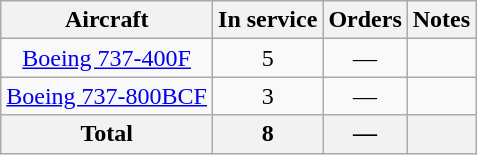<table class="wikitable" style="text-align:center">
<tr>
<th>Aircraft</th>
<th>In service</th>
<th>Orders</th>
<th>Notes</th>
</tr>
<tr>
<td><a href='#'>Boeing 737-400F</a></td>
<td>5</td>
<td>—</td>
<td></td>
</tr>
<tr>
<td><a href='#'>Boeing 737-800BCF</a></td>
<td>3</td>
<td>—</td>
<td></td>
</tr>
<tr>
<th>Total</th>
<th>8</th>
<th>—</th>
<th></th>
</tr>
</table>
